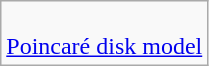<table class=wikitable>
<tr>
<td><br><a href='#'>Poincaré disk model</a><br></td>
</tr>
</table>
